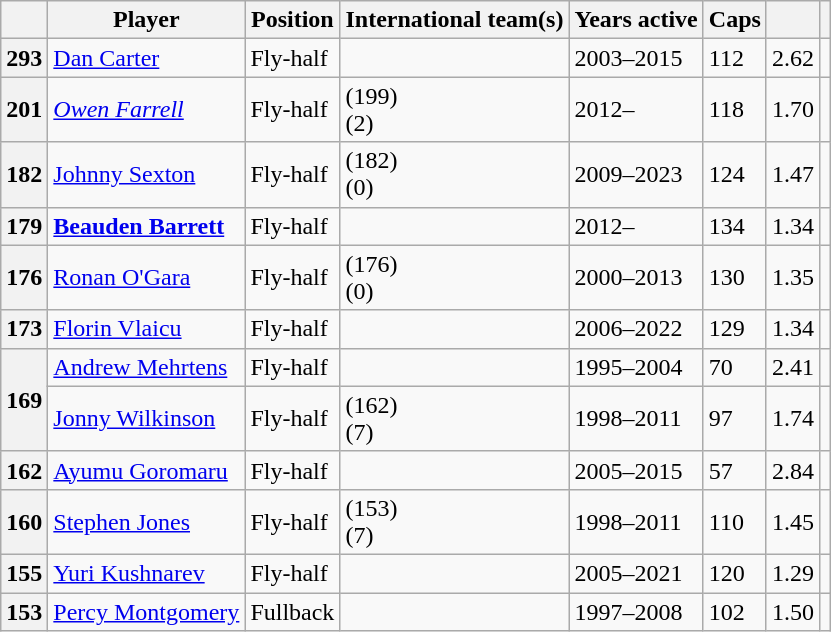<table class="wikitable sortable">
<tr>
<th></th>
<th>Player</th>
<th>Position</th>
<th>International team(s)</th>
<th>Years active</th>
<th>Caps</th>
<th></th>
<th></th>
</tr>
<tr>
<th>293</th>
<td><a href='#'>Dan Carter</a></td>
<td>Fly-half</td>
<td></td>
<td>2003–2015</td>
<td>112</td>
<td>2.62</td>
<td></td>
</tr>
<tr>
<th>201</th>
<td><em><a href='#'>Owen Farrell</a></em></td>
<td>Fly-half</td>
<td> (199)<br> (2)</td>
<td>2012–</td>
<td>118</td>
<td>1.70</td>
<td></td>
</tr>
<tr>
<th>182</th>
<td><a href='#'>Johnny Sexton</a></td>
<td>Fly-half</td>
<td> (182)<br> (0)</td>
<td>2009–2023</td>
<td>124</td>
<td>1.47</td>
<td></td>
</tr>
<tr>
<th>179</th>
<td><strong><a href='#'>Beauden Barrett</a></strong></td>
<td>Fly-half</td>
<td></td>
<td>2012–</td>
<td>134</td>
<td>1.34</td>
<td></td>
</tr>
<tr>
<th>176</th>
<td><a href='#'>Ronan O'Gara</a></td>
<td>Fly-half</td>
<td> (176)<br> (0)</td>
<td>2000–2013</td>
<td>130</td>
<td>1.35</td>
<td></td>
</tr>
<tr>
<th>173</th>
<td><a href='#'>Florin Vlaicu</a></td>
<td>Fly-half</td>
<td></td>
<td>2006–2022</td>
<td>129</td>
<td>1.34</td>
<td></td>
</tr>
<tr>
<th rowspan=2>169</th>
<td><a href='#'>Andrew Mehrtens</a></td>
<td>Fly-half</td>
<td></td>
<td>1995–2004</td>
<td>70</td>
<td>2.41</td>
<td></td>
</tr>
<tr>
<td><a href='#'>Jonny Wilkinson</a></td>
<td>Fly-half</td>
<td> (162)<br> (7)</td>
<td>1998–2011</td>
<td>97</td>
<td>1.74</td>
<td></td>
</tr>
<tr>
<th>162</th>
<td><a href='#'>Ayumu Goromaru</a></td>
<td>Fly-half</td>
<td></td>
<td>2005–2015</td>
<td>57</td>
<td>2.84</td>
<td></td>
</tr>
<tr>
<th>160</th>
<td><a href='#'>Stephen Jones</a></td>
<td>Fly-half</td>
<td> (153)<br> (7)</td>
<td>1998–2011</td>
<td>110</td>
<td>1.45</td>
<td></td>
</tr>
<tr>
<th>155</th>
<td><a href='#'>Yuri Kushnarev</a></td>
<td>Fly-half</td>
<td></td>
<td>2005–2021</td>
<td>120</td>
<td>1.29</td>
<td></td>
</tr>
<tr>
<th>153</th>
<td><a href='#'>Percy Montgomery</a></td>
<td>Fullback</td>
<td></td>
<td>1997–2008</td>
<td>102</td>
<td>1.50</td>
<td></td>
</tr>
</table>
